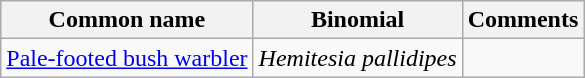<table class="wikitable">
<tr>
<th>Common name</th>
<th>Binomial</th>
<th>Comments</th>
</tr>
<tr>
<td><a href='#'>Pale-footed bush warbler</a></td>
<td><em>Hemitesia pallidipes</em></td>
<td></td>
</tr>
</table>
